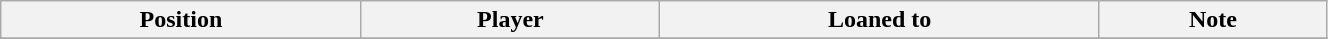<table class="wikitable sortable" style="width:70%; text-align:center; font-size:100%; text-align:left;">
<tr>
<th>Position</th>
<th>Player</th>
<th>Loaned to</th>
<th>Note</th>
</tr>
<tr>
</tr>
</table>
